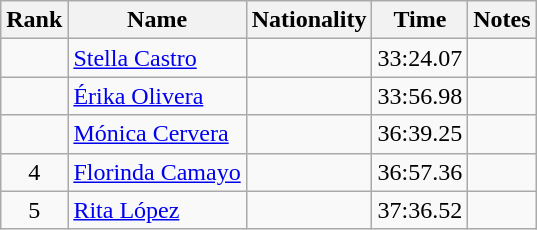<table class="wikitable sortable" style="text-align:center">
<tr>
<th>Rank</th>
<th>Name</th>
<th>Nationality</th>
<th>Time</th>
<th>Notes</th>
</tr>
<tr>
<td></td>
<td align=left><a href='#'>Stella Castro</a></td>
<td align=left></td>
<td>33:24.07</td>
<td></td>
</tr>
<tr>
<td></td>
<td align=left><a href='#'>Érika Olivera</a></td>
<td align=left></td>
<td>33:56.98</td>
<td></td>
</tr>
<tr>
<td></td>
<td align=left><a href='#'>Mónica Cervera</a></td>
<td align=left></td>
<td>36:39.25</td>
<td></td>
</tr>
<tr>
<td>4</td>
<td align=left><a href='#'>Florinda Camayo</a></td>
<td align=left></td>
<td>36:57.36</td>
<td></td>
</tr>
<tr>
<td>5</td>
<td align=left><a href='#'>Rita López</a></td>
<td align=left></td>
<td>37:36.52</td>
<td></td>
</tr>
</table>
